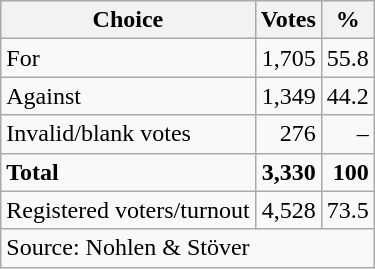<table class=wikitable style=text-align:right>
<tr>
<th>Choice</th>
<th>Votes</th>
<th>%</th>
</tr>
<tr>
<td align=left>For</td>
<td>1,705</td>
<td>55.8</td>
</tr>
<tr>
<td align=left>Against</td>
<td>1,349</td>
<td>44.2</td>
</tr>
<tr>
<td align=left>Invalid/blank votes</td>
<td>276</td>
<td>–</td>
</tr>
<tr>
<td align=left><strong>Total</strong></td>
<td><strong>3,330</strong></td>
<td><strong>100</strong></td>
</tr>
<tr>
<td align=left>Registered voters/turnout</td>
<td>4,528</td>
<td>73.5</td>
</tr>
<tr>
<td align=left colspan=3>Source: Nohlen & Stöver</td>
</tr>
</table>
